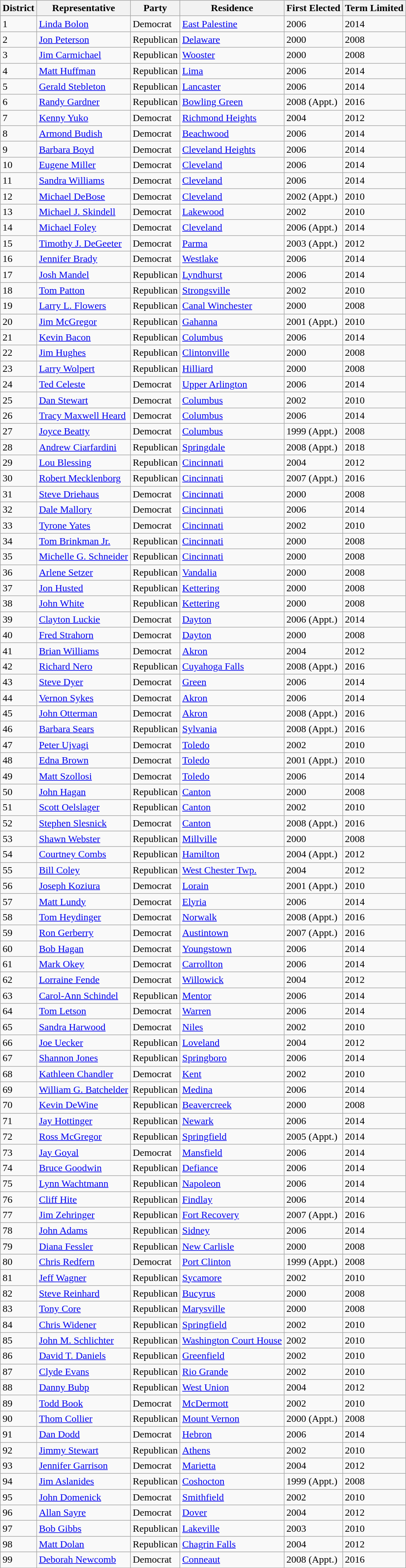<table class="wikitable sortable">
<tr>
<th>District</th>
<th>Representative</th>
<th>Party</th>
<th>Residence</th>
<th>First Elected</th>
<th>Term Limited</th>
</tr>
<tr>
<td>1</td>
<td><a href='#'>Linda Bolon</a></td>
<td>Democrat</td>
<td><a href='#'>East Palestine</a></td>
<td>2006</td>
<td>2014</td>
</tr>
<tr>
<td>2</td>
<td><a href='#'>Jon Peterson</a></td>
<td>Republican</td>
<td><a href='#'>Delaware</a></td>
<td>2000</td>
<td>2008</td>
</tr>
<tr>
<td>3</td>
<td><a href='#'>Jim Carmichael</a></td>
<td>Republican</td>
<td><a href='#'>Wooster</a></td>
<td>2000</td>
<td>2008</td>
</tr>
<tr>
<td>4</td>
<td><a href='#'>Matt Huffman</a></td>
<td>Republican</td>
<td><a href='#'>Lima</a></td>
<td>2006</td>
<td>2014</td>
</tr>
<tr>
<td>5</td>
<td><a href='#'>Gerald Stebleton</a></td>
<td>Republican</td>
<td><a href='#'>Lancaster</a></td>
<td>2006</td>
<td>2014</td>
</tr>
<tr>
<td>6</td>
<td><a href='#'>Randy Gardner</a></td>
<td>Republican</td>
<td><a href='#'>Bowling Green</a></td>
<td>2008 (Appt.)</td>
<td>2016</td>
</tr>
<tr>
<td>7</td>
<td><a href='#'>Kenny Yuko</a></td>
<td>Democrat</td>
<td><a href='#'>Richmond Heights</a></td>
<td>2004</td>
<td>2012</td>
</tr>
<tr>
<td>8</td>
<td><a href='#'>Armond Budish</a></td>
<td>Democrat</td>
<td><a href='#'>Beachwood</a></td>
<td>2006</td>
<td>2014</td>
</tr>
<tr>
<td>9</td>
<td><a href='#'>Barbara Boyd</a></td>
<td>Democrat</td>
<td><a href='#'>Cleveland Heights</a></td>
<td>2006</td>
<td>2014</td>
</tr>
<tr>
<td>10</td>
<td><a href='#'>Eugene Miller</a></td>
<td>Democrat</td>
<td><a href='#'>Cleveland</a></td>
<td>2006</td>
<td>2014</td>
</tr>
<tr>
<td>11</td>
<td><a href='#'>Sandra Williams</a></td>
<td>Democrat</td>
<td><a href='#'>Cleveland</a></td>
<td>2006</td>
<td>2014</td>
</tr>
<tr>
<td>12</td>
<td><a href='#'>Michael DeBose</a></td>
<td>Democrat</td>
<td><a href='#'>Cleveland</a></td>
<td>2002 (Appt.)</td>
<td>2010</td>
</tr>
<tr>
<td>13</td>
<td><a href='#'>Michael J. Skindell</a></td>
<td>Democrat</td>
<td><a href='#'>Lakewood</a></td>
<td>2002</td>
<td>2010</td>
</tr>
<tr>
<td>14</td>
<td><a href='#'>Michael Foley</a></td>
<td>Democrat</td>
<td><a href='#'>Cleveland</a></td>
<td>2006 (Appt.)</td>
<td>2014</td>
</tr>
<tr>
<td>15</td>
<td><a href='#'>Timothy J. DeGeeter</a></td>
<td>Democrat</td>
<td><a href='#'>Parma</a></td>
<td>2003 (Appt.)</td>
<td>2012</td>
</tr>
<tr>
<td>16</td>
<td><a href='#'>Jennifer Brady</a></td>
<td>Democrat</td>
<td><a href='#'>Westlake</a></td>
<td>2006</td>
<td>2014</td>
</tr>
<tr>
<td>17</td>
<td><a href='#'>Josh Mandel</a></td>
<td>Republican</td>
<td><a href='#'>Lyndhurst</a></td>
<td>2006</td>
<td>2014</td>
</tr>
<tr>
<td>18</td>
<td><a href='#'>Tom Patton</a></td>
<td>Republican</td>
<td><a href='#'>Strongsville</a></td>
<td>2002</td>
<td>2010</td>
</tr>
<tr>
<td>19</td>
<td><a href='#'>Larry L. Flowers</a></td>
<td>Republican</td>
<td><a href='#'>Canal Winchester</a></td>
<td>2000</td>
<td>2008</td>
</tr>
<tr>
<td>20</td>
<td><a href='#'>Jim McGregor</a></td>
<td>Republican</td>
<td><a href='#'>Gahanna</a></td>
<td>2001 (Appt.)</td>
<td>2010</td>
</tr>
<tr>
<td>21</td>
<td><a href='#'>Kevin Bacon</a></td>
<td>Republican</td>
<td><a href='#'>Columbus</a></td>
<td>2006</td>
<td>2014</td>
</tr>
<tr>
<td>22</td>
<td><a href='#'>Jim Hughes</a></td>
<td>Republican</td>
<td><a href='#'>Clintonville</a></td>
<td>2000</td>
<td>2008</td>
</tr>
<tr>
<td>23</td>
<td><a href='#'>Larry Wolpert</a></td>
<td>Republican</td>
<td><a href='#'>Hilliard</a></td>
<td>2000</td>
<td>2008</td>
</tr>
<tr>
<td>24</td>
<td><a href='#'>Ted Celeste</a></td>
<td>Democrat</td>
<td><a href='#'>Upper Arlington</a></td>
<td>2006</td>
<td>2014</td>
</tr>
<tr>
<td>25</td>
<td><a href='#'>Dan Stewart</a></td>
<td>Democrat</td>
<td><a href='#'>Columbus</a></td>
<td>2002</td>
<td>2010</td>
</tr>
<tr>
<td>26</td>
<td><a href='#'>Tracy Maxwell Heard</a></td>
<td>Democrat</td>
<td><a href='#'>Columbus</a></td>
<td>2006</td>
<td>2014</td>
</tr>
<tr>
<td>27</td>
<td><a href='#'>Joyce Beatty</a></td>
<td>Democrat</td>
<td><a href='#'>Columbus</a></td>
<td>1999 (Appt.)</td>
<td>2008</td>
</tr>
<tr>
<td>28</td>
<td><a href='#'>Andrew Ciarfardini</a></td>
<td>Republican</td>
<td><a href='#'>Springdale</a></td>
<td>2008 (Appt.)</td>
<td>2018</td>
</tr>
<tr>
<td>29</td>
<td><a href='#'>Lou Blessing</a></td>
<td>Republican</td>
<td><a href='#'>Cincinnati</a></td>
<td>2004</td>
<td>2012</td>
</tr>
<tr>
<td>30</td>
<td><a href='#'>Robert Mecklenborg</a></td>
<td>Republican</td>
<td><a href='#'>Cincinnati</a></td>
<td>2007 (Appt.)</td>
<td>2016</td>
</tr>
<tr>
<td>31</td>
<td><a href='#'>Steve Driehaus</a></td>
<td>Democrat</td>
<td><a href='#'>Cincinnati</a></td>
<td>2000</td>
<td>2008</td>
</tr>
<tr>
<td>32</td>
<td><a href='#'>Dale Mallory</a></td>
<td>Democrat</td>
<td><a href='#'>Cincinnati</a></td>
<td>2006</td>
<td>2014</td>
</tr>
<tr>
<td>33</td>
<td><a href='#'>Tyrone Yates</a></td>
<td>Democrat</td>
<td><a href='#'>Cincinnati</a></td>
<td>2002</td>
<td>2010</td>
</tr>
<tr>
<td>34</td>
<td><a href='#'>Tom Brinkman Jr.</a></td>
<td>Republican</td>
<td><a href='#'>Cincinnati</a></td>
<td>2000</td>
<td>2008</td>
</tr>
<tr>
<td>35</td>
<td><a href='#'>Michelle G. Schneider</a></td>
<td>Republican</td>
<td><a href='#'>Cincinnati</a></td>
<td>2000</td>
<td>2008</td>
</tr>
<tr>
<td>36</td>
<td><a href='#'>Arlene Setzer</a></td>
<td>Republican</td>
<td><a href='#'>Vandalia</a></td>
<td>2000</td>
<td>2008</td>
</tr>
<tr>
<td>37</td>
<td><a href='#'>Jon Husted</a></td>
<td>Republican</td>
<td><a href='#'>Kettering</a></td>
<td>2000</td>
<td>2008</td>
</tr>
<tr>
<td>38</td>
<td><a href='#'>John White</a></td>
<td>Republican</td>
<td><a href='#'>Kettering</a></td>
<td>2000</td>
<td>2008</td>
</tr>
<tr>
<td>39</td>
<td><a href='#'>Clayton Luckie</a></td>
<td>Democrat</td>
<td><a href='#'>Dayton</a></td>
<td>2006 (Appt.)</td>
<td>2014</td>
</tr>
<tr>
<td>40</td>
<td><a href='#'>Fred Strahorn</a></td>
<td>Democrat</td>
<td><a href='#'>Dayton</a></td>
<td>2000</td>
<td>2008</td>
</tr>
<tr>
<td>41</td>
<td><a href='#'>Brian Williams</a></td>
<td>Democrat</td>
<td><a href='#'>Akron</a></td>
<td>2004</td>
<td>2012</td>
</tr>
<tr>
<td>42</td>
<td><a href='#'>Richard Nero</a></td>
<td>Republican</td>
<td><a href='#'>Cuyahoga Falls</a></td>
<td>2008 (Appt.)</td>
<td>2016</td>
</tr>
<tr>
<td>43</td>
<td><a href='#'>Steve Dyer</a></td>
<td>Democrat</td>
<td><a href='#'>Green</a></td>
<td>2006</td>
<td>2014</td>
</tr>
<tr>
<td>44</td>
<td><a href='#'>Vernon Sykes</a></td>
<td>Democrat</td>
<td><a href='#'>Akron</a></td>
<td>2006</td>
<td>2014</td>
</tr>
<tr>
<td>45</td>
<td><a href='#'>John Otterman</a></td>
<td>Democrat</td>
<td><a href='#'>Akron</a></td>
<td>2008 (Appt.)</td>
<td>2016</td>
</tr>
<tr>
<td>46</td>
<td><a href='#'>Barbara Sears</a></td>
<td>Republican</td>
<td><a href='#'>Sylvania</a></td>
<td>2008 (Appt.)</td>
<td>2016</td>
</tr>
<tr>
<td>47</td>
<td><a href='#'>Peter Ujvagi</a></td>
<td>Democrat</td>
<td><a href='#'>Toledo</a></td>
<td>2002</td>
<td>2010</td>
</tr>
<tr>
<td>48</td>
<td><a href='#'>Edna Brown</a></td>
<td>Democrat</td>
<td><a href='#'>Toledo</a></td>
<td>2001 (Appt.)</td>
<td>2010</td>
</tr>
<tr>
<td>49</td>
<td><a href='#'>Matt Szollosi</a></td>
<td>Democrat</td>
<td><a href='#'>Toledo</a></td>
<td>2006</td>
<td>2014</td>
</tr>
<tr>
<td>50</td>
<td><a href='#'>John Hagan</a></td>
<td>Republican</td>
<td><a href='#'>Canton</a></td>
<td>2000</td>
<td>2008</td>
</tr>
<tr>
<td>51</td>
<td><a href='#'>Scott Oelslager</a></td>
<td>Republican</td>
<td><a href='#'>Canton</a></td>
<td>2002</td>
<td>2010</td>
</tr>
<tr>
<td>52</td>
<td><a href='#'>Stephen Slesnick</a></td>
<td>Democrat</td>
<td><a href='#'>Canton</a></td>
<td>2008 (Appt.)</td>
<td>2016</td>
</tr>
<tr>
<td>53</td>
<td><a href='#'>Shawn Webster</a></td>
<td>Republican</td>
<td><a href='#'>Millville</a></td>
<td>2000</td>
<td>2008</td>
</tr>
<tr>
<td>54</td>
<td><a href='#'>Courtney Combs</a></td>
<td>Republican</td>
<td><a href='#'>Hamilton</a></td>
<td>2004 (Appt.)</td>
<td>2012</td>
</tr>
<tr>
<td>55</td>
<td><a href='#'>Bill Coley</a></td>
<td>Republican</td>
<td><a href='#'>West Chester Twp.</a></td>
<td>2004</td>
<td>2012</td>
</tr>
<tr>
<td>56</td>
<td><a href='#'>Joseph Koziura</a></td>
<td>Democrat</td>
<td><a href='#'>Lorain</a></td>
<td>2001 (Appt.)</td>
<td>2010</td>
</tr>
<tr>
<td>57</td>
<td><a href='#'>Matt Lundy</a></td>
<td>Democrat</td>
<td><a href='#'>Elyria</a></td>
<td>2006</td>
<td>2014</td>
</tr>
<tr>
<td>58</td>
<td><a href='#'>Tom Heydinger</a></td>
<td>Democrat</td>
<td><a href='#'>Norwalk</a></td>
<td>2008 (Appt.)</td>
<td>2016</td>
</tr>
<tr>
<td>59</td>
<td><a href='#'>Ron Gerberry</a></td>
<td>Democrat</td>
<td><a href='#'>Austintown</a></td>
<td>2007 (Appt.)</td>
<td>2016</td>
</tr>
<tr>
<td>60</td>
<td><a href='#'>Bob Hagan</a></td>
<td>Democrat</td>
<td><a href='#'>Youngstown</a></td>
<td>2006</td>
<td>2014</td>
</tr>
<tr>
<td>61</td>
<td><a href='#'>Mark Okey</a></td>
<td>Democrat</td>
<td><a href='#'>Carrollton</a></td>
<td>2006</td>
<td>2014</td>
</tr>
<tr>
<td>62</td>
<td><a href='#'>Lorraine Fende</a></td>
<td>Democrat</td>
<td><a href='#'>Willowick</a></td>
<td>2004</td>
<td>2012</td>
</tr>
<tr>
<td>63</td>
<td><a href='#'>Carol-Ann Schindel</a></td>
<td>Republican</td>
<td><a href='#'>Mentor</a></td>
<td>2006</td>
<td>2014</td>
</tr>
<tr>
<td>64</td>
<td><a href='#'>Tom Letson</a></td>
<td>Democrat</td>
<td><a href='#'>Warren</a></td>
<td>2006</td>
<td>2014</td>
</tr>
<tr>
<td>65</td>
<td><a href='#'>Sandra Harwood</a></td>
<td>Democrat</td>
<td><a href='#'>Niles</a></td>
<td>2002</td>
<td>2010</td>
</tr>
<tr>
<td>66</td>
<td><a href='#'>Joe Uecker</a></td>
<td>Republican</td>
<td><a href='#'>Loveland</a></td>
<td>2004</td>
<td>2012</td>
</tr>
<tr>
<td>67</td>
<td><a href='#'>Shannon Jones</a></td>
<td>Republican</td>
<td><a href='#'>Springboro</a></td>
<td>2006</td>
<td>2014</td>
</tr>
<tr>
<td>68</td>
<td><a href='#'>Kathleen Chandler</a></td>
<td>Democrat</td>
<td><a href='#'>Kent</a></td>
<td>2002</td>
<td>2010</td>
</tr>
<tr>
<td>69</td>
<td><a href='#'>William G. Batchelder</a></td>
<td>Republican</td>
<td><a href='#'>Medina</a></td>
<td>2006</td>
<td>2014</td>
</tr>
<tr>
<td>70</td>
<td><a href='#'>Kevin DeWine</a></td>
<td>Republican</td>
<td><a href='#'>Beavercreek</a></td>
<td>2000</td>
<td>2008</td>
</tr>
<tr>
<td>71</td>
<td><a href='#'>Jay Hottinger</a></td>
<td>Republican</td>
<td><a href='#'>Newark</a></td>
<td>2006</td>
<td>2014</td>
</tr>
<tr>
<td>72</td>
<td><a href='#'>Ross McGregor</a></td>
<td>Republican</td>
<td><a href='#'>Springfield</a></td>
<td>2005 (Appt.)</td>
<td>2014</td>
</tr>
<tr>
<td>73</td>
<td><a href='#'>Jay Goyal</a></td>
<td>Democrat</td>
<td><a href='#'>Mansfield</a></td>
<td>2006</td>
<td>2014</td>
</tr>
<tr>
<td>74</td>
<td><a href='#'>Bruce Goodwin</a></td>
<td>Republican</td>
<td><a href='#'>Defiance</a></td>
<td>2006</td>
<td>2014</td>
</tr>
<tr>
<td>75</td>
<td><a href='#'>Lynn Wachtmann</a></td>
<td>Republican</td>
<td><a href='#'>Napoleon</a></td>
<td>2006</td>
<td>2014</td>
</tr>
<tr>
<td>76</td>
<td><a href='#'>Cliff Hite</a></td>
<td>Republican</td>
<td><a href='#'>Findlay</a></td>
<td>2006</td>
<td>2014</td>
</tr>
<tr>
<td>77</td>
<td><a href='#'>Jim Zehringer</a></td>
<td>Republican</td>
<td><a href='#'>Fort Recovery</a></td>
<td>2007 (Appt.)</td>
<td>2016</td>
</tr>
<tr>
<td>78</td>
<td><a href='#'>John Adams</a></td>
<td>Republican</td>
<td><a href='#'>Sidney</a></td>
<td>2006</td>
<td>2014</td>
</tr>
<tr>
<td>79</td>
<td><a href='#'>Diana Fessler</a></td>
<td>Republican</td>
<td><a href='#'>New Carlisle</a></td>
<td>2000</td>
<td>2008</td>
</tr>
<tr>
<td>80</td>
<td><a href='#'>Chris Redfern</a></td>
<td>Democrat</td>
<td><a href='#'>Port Clinton</a></td>
<td>1999 (Appt.)</td>
<td>2008</td>
</tr>
<tr>
<td>81</td>
<td><a href='#'>Jeff Wagner</a></td>
<td>Republican</td>
<td><a href='#'>Sycamore</a></td>
<td>2002</td>
<td>2010</td>
</tr>
<tr>
<td>82</td>
<td><a href='#'>Steve Reinhard</a></td>
<td>Republican</td>
<td><a href='#'>Bucyrus</a></td>
<td>2000</td>
<td>2008</td>
</tr>
<tr>
<td>83</td>
<td><a href='#'>Tony Core</a></td>
<td>Republican</td>
<td><a href='#'>Marysville</a></td>
<td>2000</td>
<td>2008</td>
</tr>
<tr>
<td>84</td>
<td><a href='#'>Chris Widener</a></td>
<td>Republican</td>
<td><a href='#'>Springfield</a></td>
<td>2002</td>
<td>2010</td>
</tr>
<tr>
<td>85</td>
<td><a href='#'>John M. Schlichter</a></td>
<td>Republican</td>
<td><a href='#'>Washington Court House</a></td>
<td>2002</td>
<td>2010</td>
</tr>
<tr>
<td>86</td>
<td><a href='#'>David T. Daniels</a></td>
<td>Republican</td>
<td><a href='#'>Greenfield</a></td>
<td>2002</td>
<td>2010</td>
</tr>
<tr>
<td>87</td>
<td><a href='#'>Clyde Evans</a></td>
<td>Republican</td>
<td><a href='#'>Rio Grande</a></td>
<td>2002</td>
<td>2010</td>
</tr>
<tr>
<td>88</td>
<td><a href='#'>Danny Bubp</a></td>
<td>Republican</td>
<td><a href='#'>West Union</a></td>
<td>2004</td>
<td>2012</td>
</tr>
<tr>
<td>89</td>
<td><a href='#'>Todd Book</a></td>
<td>Democrat</td>
<td><a href='#'>McDermott</a></td>
<td>2002</td>
<td>2010</td>
</tr>
<tr>
<td>90</td>
<td><a href='#'>Thom Collier</a></td>
<td>Republican</td>
<td><a href='#'>Mount Vernon</a></td>
<td>2000 (Appt.)</td>
<td>2008</td>
</tr>
<tr>
<td>91</td>
<td><a href='#'>Dan Dodd</a></td>
<td>Democrat</td>
<td><a href='#'>Hebron</a></td>
<td>2006</td>
<td>2014</td>
</tr>
<tr>
<td>92</td>
<td><a href='#'>Jimmy Stewart</a></td>
<td>Republican</td>
<td><a href='#'>Athens</a></td>
<td>2002</td>
<td>2010</td>
</tr>
<tr>
<td>93</td>
<td><a href='#'>Jennifer Garrison</a></td>
<td>Democrat</td>
<td><a href='#'>Marietta</a></td>
<td>2004</td>
<td>2012</td>
</tr>
<tr>
<td>94</td>
<td><a href='#'>Jim Aslanides</a></td>
<td>Republican</td>
<td><a href='#'>Coshocton</a></td>
<td>1999 (Appt.)</td>
<td>2008</td>
</tr>
<tr>
<td>95</td>
<td><a href='#'>John Domenick</a></td>
<td>Democrat</td>
<td><a href='#'>Smithfield</a></td>
<td>2002</td>
<td>2010</td>
</tr>
<tr>
<td>96</td>
<td><a href='#'>Allan Sayre</a></td>
<td>Democrat</td>
<td><a href='#'>Dover</a></td>
<td>2004</td>
<td>2012</td>
</tr>
<tr>
<td>97</td>
<td><a href='#'>Bob Gibbs</a></td>
<td>Republican</td>
<td><a href='#'>Lakeville</a></td>
<td>2003</td>
<td>2010</td>
</tr>
<tr>
<td>98</td>
<td><a href='#'>Matt Dolan</a></td>
<td>Republican</td>
<td><a href='#'>Chagrin Falls</a></td>
<td>2004</td>
<td>2012</td>
</tr>
<tr>
<td>99</td>
<td><a href='#'>Deborah Newcomb</a></td>
<td>Democrat</td>
<td><a href='#'>Conneaut</a></td>
<td>2008 (Appt.)</td>
<td>2016</td>
</tr>
</table>
